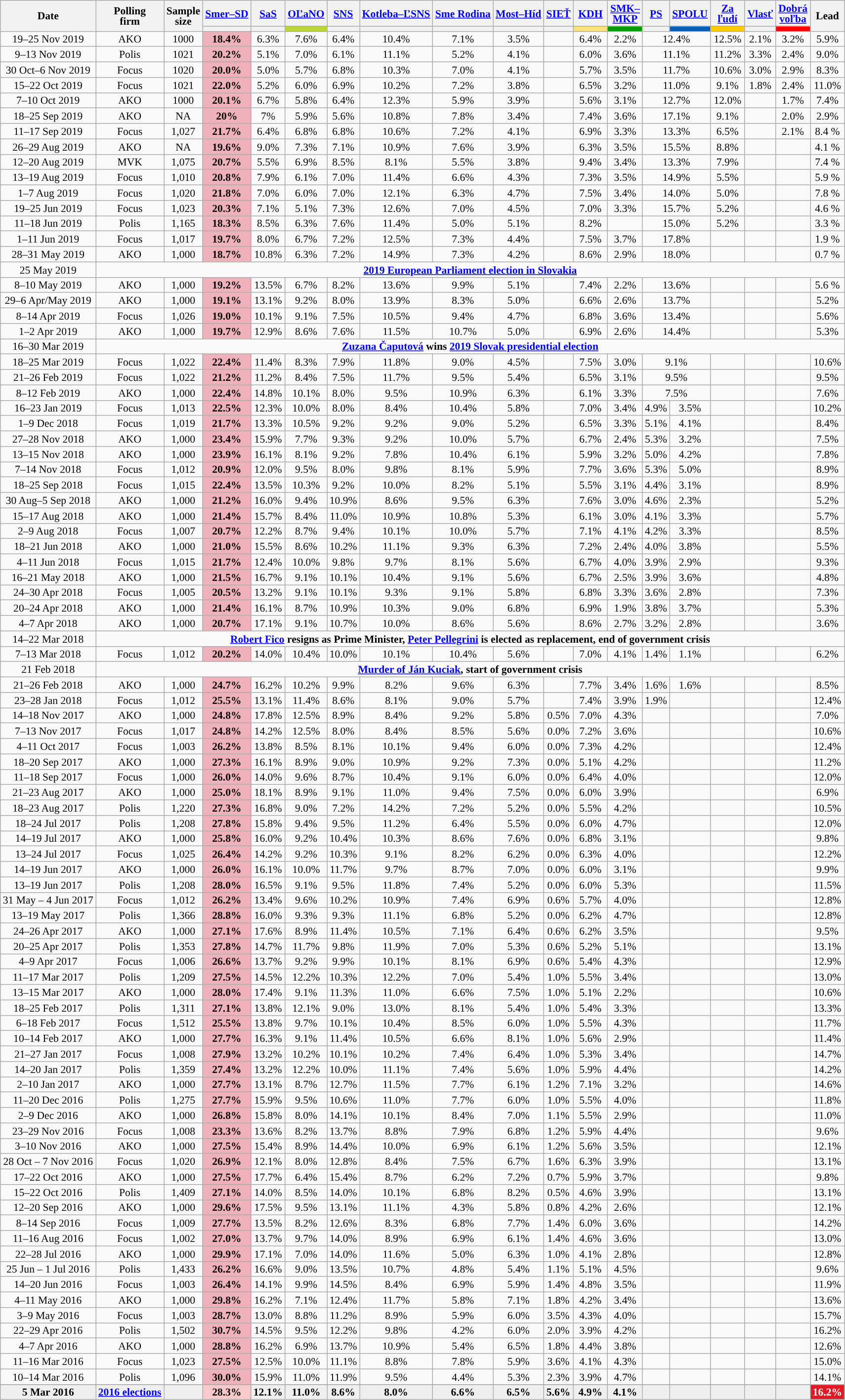<table class="wikitable sortable mw-datatable" style="text-align:center;font-size:90%;line-height:14px;">
<tr>
<th rowspan="2">Date</th>
<th rowspan="2">Polling<br>firm</th>
<th class="unsortable" rowspan="2">Sample<br>size</th>
<th class="unsortable"><a href='#'><span>Smer–SD</span></a></th>
<th class="unsortable"><a href='#'><span>SaS</span></a></th>
<th class="unsortable"><a href='#'><span>OĽaNO</span></a></th>
<th class="unsortable"><a href='#'><span>SNS</span></a></th>
<th class="unsortable"><a href='#'><span>Kotleba–ĽSNS</span></a></th>
<th class="unsortable"><a href='#'><span>Sme Rodina</span></a></th>
<th class="unsortable"><a href='#'><span>Most–Híd</span></a></th>
<th class="unsortable"><a href='#'><span>SIEŤ</span></a></th>
<th class="unsortable"><a href='#'><span>KDH</span></a></th>
<th class="unsortable"><a href='#'><span>SMK–MKP</span></a></th>
<th class="unsortable"><a href='#'><span>PS</span></a></th>
<th class="unsortable"><a href='#'><span>SPOLU</span></a></th>
<th class="unsortable"><span><a href='#'>Za ľudí</a></span></th>
<th class="unsortable"><span><a href='#'>Vlasť</a></span></th>
<th class="unsortable"><span><a href='#'>Dobrá voľba</a></span></th>
<th class="unsortable" style="width:20px;" rowspan="2">Lead</th>
</tr>
<tr>
<th style="background:"></th>
<th style="background:"></th>
<th style="background:#BED62F; width:40px;"></th>
<th style="background:"></th>
<th style="background:"></th>
<th style="background:"></th>
<th style="background:"></th>
<th style="background:"></th>
<th style="background:#FFE17C; width:40px;"></th>
<th style="background:#029C02; width:40px;"></th>
<th style="background:"></th>
<th style="background:#015FB8; width:40px;"></th>
<th style="background:#FFCC00; width:40px;"></th>
<th style="background:"></th>
<th style="background:#FF0000; width:40px;"></th>
</tr>
<tr>
<td>19–25 Nov 2019</td>
<td>AKO</td>
<td>1000</td>
<td style="background:#F0B2BA"><strong>18.4%</strong></td>
<td>6.3%</td>
<td>7.6%</td>
<td>6.4%</td>
<td>10.4%</td>
<td>7.1%</td>
<td>3.5%</td>
<td></td>
<td>6.4%</td>
<td>2.2%</td>
<td colspan="2">12.4%</td>
<td>12.5%</td>
<td>2.1%</td>
<td>3.2%</td>
<td style="background:">5.9%</td>
</tr>
<tr>
<td>9–13 Nov 2019</td>
<td>Polis</td>
<td>1021</td>
<td style="background:#F0B2BA"><strong>20.2%</strong></td>
<td>5.1%</td>
<td>7.0%</td>
<td>6.1%</td>
<td>11.1%</td>
<td>5.2%</td>
<td>4.1%</td>
<td></td>
<td>6.0%</td>
<td>3.6%</td>
<td colspan="2">11.1%</td>
<td>11.2%</td>
<td>3.3%</td>
<td>2.4%</td>
<td style="background:">9.0%</td>
</tr>
<tr>
<td>30 Oct–6 Nov 2019</td>
<td>Focus</td>
<td>1020</td>
<td style="background:#F0B2BA"><strong>20.0%</strong></td>
<td>5.0%</td>
<td>5.7%</td>
<td>6.8%</td>
<td>10.3%</td>
<td>7.0%</td>
<td>4.1%</td>
<td></td>
<td>5.7%</td>
<td>3.5%</td>
<td colspan="2">11.7%</td>
<td>10.6%</td>
<td>3.0%</td>
<td>2.9%</td>
<td style="background:">8.3%</td>
</tr>
<tr>
<td>15–22 Oct 2019</td>
<td>Focus</td>
<td>1021</td>
<td style="background:#F0B2BA"><strong>22.0%</strong></td>
<td>5.2%</td>
<td>6.0%</td>
<td>6.9%</td>
<td>10.2%</td>
<td>7.2%</td>
<td>3.8%</td>
<td></td>
<td>6.5%</td>
<td>3.2%</td>
<td colspan="2">11.0%</td>
<td>9.1%</td>
<td>1.8%</td>
<td>2.4%</td>
<td style="background:">11.0%</td>
</tr>
<tr>
<td>7–10 Oct 2019</td>
<td>AKO</td>
<td>1000</td>
<td style="background:#F0B2BA"><strong>20.1%</strong></td>
<td>6.7%</td>
<td>5.8%</td>
<td>6.4%</td>
<td>12.3%</td>
<td>5.9%</td>
<td>3.9%</td>
<td></td>
<td>5.6%</td>
<td>3.1%</td>
<td colspan="2">12.7%</td>
<td>12.0%</td>
<td></td>
<td>1.7%</td>
<td style="background:">7.4%</td>
</tr>
<tr>
<td>18–25 Sep 2019</td>
<td>AKO</td>
<td>NA</td>
<td style="background:#F0B2BA"><strong>20%</strong></td>
<td>7%</td>
<td>5.9%</td>
<td>5.6%</td>
<td>10.8%</td>
<td>7.8%</td>
<td>3.4%</td>
<td></td>
<td>7.4%</td>
<td>3.6%</td>
<td colspan="2">17.1%</td>
<td>9.1%</td>
<td></td>
<td>2.0%</td>
<td style="background:">2.9%</td>
</tr>
<tr>
<td data-sort-value="2019-09-17">11–17 Sep 2019</td>
<td>Focus</td>
<td>1,027</td>
<td style="background:#F0B2BA"><strong>21.7%</strong></td>
<td>6.4%</td>
<td>6.8%</td>
<td>6.8%</td>
<td>10.6%</td>
<td>7.2%</td>
<td>4.1%</td>
<td></td>
<td>6.9%</td>
<td>3.3%</td>
<td colspan="2">13.3%</td>
<td>6.5%</td>
<td></td>
<td>2.1%</td>
<td style="background:">8.4 %</td>
</tr>
<tr>
<td data-sort-value="2019-09-05">26–29 Aug 2019</td>
<td>AKO</td>
<td>NA</td>
<td style="background:#F0B2BA"><strong>19.6%</strong></td>
<td>9.0%</td>
<td>7.3%</td>
<td>7.1%</td>
<td>10.9%</td>
<td>7.6%</td>
<td>3.9%</td>
<td></td>
<td>6.3%</td>
<td>3.5%</td>
<td colspan="2">15.5%</td>
<td>8.8%</td>
<td></td>
<td></td>
<td style="background:">4.1 %</td>
</tr>
<tr>
<td data-sort-value="2019-09-04">12–20 Aug 2019</td>
<td>MVK</td>
<td>1,075</td>
<td style="background:#F0B2BA"><strong>20.7%</strong></td>
<td>5.5%</td>
<td>6.9%</td>
<td>8.5%</td>
<td>8.1%</td>
<td>5.5%</td>
<td>3.8%</td>
<td></td>
<td>9.4%</td>
<td>3.4%</td>
<td colspan="2">13.3%</td>
<td>7.9%</td>
<td></td>
<td></td>
<td style="background:">7.4 %</td>
</tr>
<tr>
<td data-sort-value="2019-08-23">13–19 Aug 2019</td>
<td>Focus</td>
<td>1,010</td>
<td style="background:#F0B2BA"><strong>20.8%</strong></td>
<td>7.9%</td>
<td>6.1%</td>
<td>7.0%</td>
<td>11.4%</td>
<td>6.6%</td>
<td>4.3%</td>
<td></td>
<td>7.3%</td>
<td>3.5%</td>
<td colspan="2">14.9%</td>
<td>5.5%</td>
<td></td>
<td></td>
<td style="background:">5.9 %</td>
</tr>
<tr>
<td data-sort-value="2019-08-16">1–7 Aug 2019</td>
<td>Focus</td>
<td>1,020</td>
<td style="background:#F0B2BA"><strong>21.8%</strong></td>
<td>7.0%</td>
<td>6.0%</td>
<td>7.0%</td>
<td>12.1%</td>
<td>6.3%</td>
<td>4.7%</td>
<td></td>
<td>7.5%</td>
<td>3.4%</td>
<td colspan="2">14.0%</td>
<td>5.0%</td>
<td></td>
<td></td>
<td style="background:">7.8 %</td>
</tr>
<tr>
<td data-sort-value="2019-06-27">19–25 Jun 2019</td>
<td>Focus</td>
<td>1,023</td>
<td style="background:#F0B2BA"><strong>20.3%</strong></td>
<td>7.1%</td>
<td>5.1%</td>
<td>7.3%</td>
<td>12.6%</td>
<td>7.0%</td>
<td>4.5%</td>
<td></td>
<td>7.0%</td>
<td>3.3%</td>
<td colspan="2">15.7%</td>
<td>5.2%</td>
<td></td>
<td></td>
<td style="background:">4.6 %</td>
</tr>
<tr>
<td data-sort-value="2019-06-20">11–18 Jun 2019</td>
<td>Polis</td>
<td>1,165</td>
<td style="background:#F0B2BA"><strong>18.3%</strong></td>
<td>8.5%</td>
<td>6.3%</td>
<td>7.6%</td>
<td>11.4%</td>
<td>5.0%</td>
<td>5.1%</td>
<td></td>
<td>8.2%</td>
<td></td>
<td colspan="2">15.0%</td>
<td>5.2%</td>
<td></td>
<td></td>
<td style="background:">3.3 %</td>
</tr>
<tr>
<td data-sort-value="2019-06-11">1–11 Jun 2019</td>
<td>Focus</td>
<td>1,017</td>
<td style="background:#F0B2BA"><strong>19.7%</strong></td>
<td>8.0%</td>
<td>6.7%</td>
<td>7.2%</td>
<td>12.5%</td>
<td>7.3%</td>
<td>4.4%</td>
<td></td>
<td>7.5%</td>
<td>3.7%</td>
<td colspan="2">17.8%</td>
<td></td>
<td></td>
<td></td>
<td style="background:">1.9 %</td>
</tr>
<tr>
<td data-sort-value="2019-05-28">28–31 May 2019</td>
<td>AKO</td>
<td>1,000</td>
<td style="background:#F0B2BA"><strong>18.7%</strong></td>
<td>10.8%</td>
<td>6.3%</td>
<td>7.2%</td>
<td>14.9%</td>
<td>7.3%</td>
<td>4.2%</td>
<td></td>
<td>8.6%</td>
<td>2.9%</td>
<td colspan="2">18.0%</td>
<td></td>
<td></td>
<td></td>
<td style="background:">0.7 %</td>
</tr>
<tr>
<td data-sort-value="2019-05-25">25 May 2019</td>
<td colspan="18"><strong><a href='#'>2019 European Parliament election in Slovakia</a></strong></td>
</tr>
<tr>
<td data-sort-value="2019-05-11">8–10 May 2019</td>
<td>AKO</td>
<td>1,000</td>
<td style="background:#F0B2BA"><strong>19.2%</strong></td>
<td>13.5%</td>
<td>6.7%</td>
<td>8.2%</td>
<td>13.6%</td>
<td>9.9%</td>
<td>5.1%</td>
<td></td>
<td>7.4%</td>
<td>2.2%</td>
<td colspan="2">13.6%</td>
<td></td>
<td></td>
<td></td>
<td style="background:">5.6 %</td>
</tr>
<tr>
<td data-sort-value="2019-05-07">29–6 Apr/May 2019</td>
<td>AKO</td>
<td>1,000</td>
<td style="background:#F0B2BA"><strong>19.1%</strong></td>
<td>13.1%</td>
<td>9.2%</td>
<td>8.0%</td>
<td>13.9%</td>
<td>8.3%</td>
<td>5.0%</td>
<td></td>
<td>6.6%</td>
<td>2.6%</td>
<td colspan="2">13.7%</td>
<td></td>
<td></td>
<td></td>
<td style="background:">5.2%</td>
</tr>
<tr>
<td data-sort-value="2019-04-18">8–14 Apr 2019</td>
<td>Focus</td>
<td>1,026</td>
<td style="background:#F0B2BA"><strong>19.0%</strong></td>
<td>10.1%</td>
<td>9.1%</td>
<td>7.5%</td>
<td>10.5%</td>
<td>9.4%</td>
<td>4.7%</td>
<td></td>
<td>6.8%</td>
<td>3.6%</td>
<td colspan="2">13.4%</td>
<td></td>
<td></td>
<td></td>
<td style="background:">5.6%</td>
</tr>
<tr>
<td data-sort-value="2019-04-02">1–2 Apr 2019</td>
<td>AKO</td>
<td>1,000</td>
<td style="background:#F0B2BA"><strong>19.7%</strong></td>
<td>12.9%</td>
<td>8.6%</td>
<td>7.6%</td>
<td>11.5%</td>
<td>10.7%</td>
<td>5.0%</td>
<td></td>
<td>6.9%</td>
<td>2.6%</td>
<td colspan="2">14.4%</td>
<td></td>
<td></td>
<td></td>
<td style="background:">5.3%</td>
</tr>
<tr>
<td data-sort-value="2019-03-16">16–30 Mar 2019</td>
<td colspan="18"><strong><a href='#'>Zuzana Čaputová</a> wins <a href='#'>2019 Slovak presidential election</a></strong></td>
</tr>
<tr>
<td data-sort-value="2019-02-26">18–25 Mar 2019</td>
<td>Focus</td>
<td>1,022</td>
<td style="background:#F0B2BA"><strong>22.4%</strong></td>
<td>11.4%</td>
<td>8.3%</td>
<td>7.9%</td>
<td>11.8%</td>
<td>9.0%</td>
<td>4.5%</td>
<td></td>
<td>7.5%</td>
<td>3.0%</td>
<td colspan="2">9.1%</td>
<td></td>
<td></td>
<td></td>
<td style="background:">10.6%</td>
</tr>
<tr>
<td data-sort-value="2019-02-26">21–26 Feb 2019</td>
<td>Focus</td>
<td>1,022</td>
<td style="background:#F0B2BA"><strong>21.2%</strong></td>
<td>11.2%</td>
<td>8.4%</td>
<td>7.5%</td>
<td>11.7%</td>
<td>9.5%</td>
<td>5.4%</td>
<td></td>
<td>6.5%</td>
<td>3.1%</td>
<td colspan="2">9.5%</td>
<td></td>
<td></td>
<td></td>
<td style="background:">9.5%</td>
</tr>
<tr>
<td data-sort-value="2019-02-12">8–12 Feb 2019</td>
<td>AKO</td>
<td>1,000</td>
<td style="background:#F0B2BA"><strong>22.4%</strong></td>
<td>14.8%</td>
<td>10.1%</td>
<td>8.0%</td>
<td>9.5%</td>
<td>10.9%</td>
<td>6.3%</td>
<td></td>
<td>6.1%</td>
<td>3.3%</td>
<td colspan="2">7.5%</td>
<td></td>
<td></td>
<td></td>
<td style="background:">7.6%</td>
</tr>
<tr>
<td data-sort-value="2019-01-23">16–23 Jan 2019</td>
<td>Focus</td>
<td>1,013</td>
<td style="background:#F0B2BA"><strong>22.5%</strong></td>
<td>12.3%</td>
<td>10.0%</td>
<td>8.0%</td>
<td>8.4%</td>
<td>10.4%</td>
<td>5.8%</td>
<td></td>
<td>7.0%</td>
<td>3.4%</td>
<td>4.9%</td>
<td>3.5%</td>
<td></td>
<td></td>
<td></td>
<td style="background:">10.2%</td>
</tr>
<tr>
<td data-sort-value="2018-12-09">1–9 Dec 2018</td>
<td>Focus</td>
<td>1,019</td>
<td style="background:#F0B2BA"><strong>21.7%</strong></td>
<td>13.3%</td>
<td>10.5%</td>
<td>9.2%</td>
<td>9.2%</td>
<td>9.0%</td>
<td>5.2%</td>
<td></td>
<td>6.5%</td>
<td>3.3%</td>
<td>5.1%</td>
<td>4.1%</td>
<td></td>
<td></td>
<td></td>
<td style="background:">8.4%</td>
</tr>
<tr>
<td data-sort-value="2018-11-28">27–28 Nov 2018</td>
<td>AKO</td>
<td>1,000</td>
<td style="background:#F0B2BA"><strong>23.4%</strong></td>
<td>15.9%</td>
<td>7.7%</td>
<td>9.3%</td>
<td>9.2%</td>
<td>10.0%</td>
<td>5.7%</td>
<td></td>
<td>6.7%</td>
<td>2.4%</td>
<td>5.3%</td>
<td>3.2%</td>
<td></td>
<td></td>
<td></td>
<td style="background:">7.5%</td>
</tr>
<tr>
<td data-sort-value="2018-11-15">13–15 Nov 2018</td>
<td>AKO</td>
<td>1,000</td>
<td style="background:#F0B2BA"><strong>23.9%</strong></td>
<td>16.1%</td>
<td>8.1%</td>
<td>9.2%</td>
<td>7.8%</td>
<td>10.4%</td>
<td>6.1%</td>
<td></td>
<td>5.9%</td>
<td>3.2%</td>
<td>5.0%</td>
<td>4.2%</td>
<td></td>
<td></td>
<td></td>
<td style="background:">7.8%</td>
</tr>
<tr>
<td data-sort-value="2018-11-14">7–14 Nov 2018</td>
<td>Focus</td>
<td>1,012</td>
<td style="background:#F0B2BA"><strong>20.9%</strong></td>
<td>12.0%</td>
<td>9.5%</td>
<td>8.0%</td>
<td>9.8%</td>
<td>8.1%</td>
<td>5.9%</td>
<td></td>
<td>7.7%</td>
<td>3.6%</td>
<td>5.3%</td>
<td>5.0%</td>
<td></td>
<td></td>
<td></td>
<td style="background:">8.9%</td>
</tr>
<tr>
<td data-sort-value="2018-09-25">18–25 Sep 2018</td>
<td>Focus</td>
<td>1,015</td>
<td style="background:#F0B2BA"><strong>22.4%</strong></td>
<td>13.5%</td>
<td>10.3%</td>
<td>9.2%</td>
<td>10.0%</td>
<td>8.2%</td>
<td>5.1%</td>
<td></td>
<td>5.5%</td>
<td>3.1%</td>
<td>4.4%</td>
<td>3.1%</td>
<td></td>
<td></td>
<td></td>
<td style="background:">8.9%</td>
</tr>
<tr>
<td data-sort-value="2018-09-05">30 Aug–5 Sep 2018</td>
<td>AKO</td>
<td>1,000</td>
<td style="background:#F0B2BA"><strong>21.2%</strong></td>
<td>16.0%</td>
<td>9.4%</td>
<td>10.9%</td>
<td>8.6%</td>
<td>9.5%</td>
<td>6.3%</td>
<td></td>
<td>7.6%</td>
<td>3.0%</td>
<td>4.6%</td>
<td>2.3%</td>
<td></td>
<td></td>
<td></td>
<td style="background:">5.2%</td>
</tr>
<tr>
<td data-sort-value="2018-08-17">15–17 Aug 2018</td>
<td>AKO</td>
<td>1,000</td>
<td style="background:#F0B2BA"><strong>21.4%</strong></td>
<td>15.7%</td>
<td>8.4%</td>
<td>11.0%</td>
<td>10.9%</td>
<td>10.8%</td>
<td>5.3%</td>
<td></td>
<td>6.1%</td>
<td>3.0%</td>
<td>4.1%</td>
<td>3.3%</td>
<td></td>
<td></td>
<td></td>
<td style="background:">5.7%</td>
</tr>
<tr>
<td data-sort-value="2018-08-09">2–9 Aug 2018</td>
<td>Focus</td>
<td>1,007</td>
<td style="background:#F0B2BA"><strong>20.7%</strong></td>
<td>12.2%</td>
<td>8.7%</td>
<td>9.4%</td>
<td>10.1%</td>
<td>10.0%</td>
<td>5.7%</td>
<td></td>
<td>7.1%</td>
<td>4.1%</td>
<td>4.2%</td>
<td>3.3%</td>
<td></td>
<td></td>
<td></td>
<td style="background:">8.5%</td>
</tr>
<tr>
<td data-sort-value="2018-06-21">18–21 Jun 2018</td>
<td>AKO</td>
<td>1,000</td>
<td style="background:#F0B2BA"><strong>21.0%</strong></td>
<td>15.5%</td>
<td>8.6%</td>
<td>10.2%</td>
<td>11.1%</td>
<td>9.3%</td>
<td>6.3%</td>
<td></td>
<td>7.2%</td>
<td>2.4%</td>
<td>4.0%</td>
<td>3.8%</td>
<td></td>
<td></td>
<td></td>
<td style="background:">5.5%</td>
</tr>
<tr>
<td data-sort-value="2018-06-11">4–11 Jun 2018</td>
<td>Focus</td>
<td>1,015</td>
<td style="background:#F0B2BA"><strong>21.7%</strong></td>
<td>12.4%</td>
<td>10.0%</td>
<td>9.8%</td>
<td>9.7%</td>
<td>8.1%</td>
<td>5.6%</td>
<td></td>
<td>6.7%</td>
<td>4.0%</td>
<td>3.9%</td>
<td>2.9%</td>
<td></td>
<td></td>
<td></td>
<td style="background:">9.3%</td>
</tr>
<tr>
<td data-sort-value="2018-05-21">16–21 May 2018</td>
<td>AKO</td>
<td>1,000</td>
<td style="background:#F0B2BA"><strong>21.5%</strong></td>
<td>16.7%</td>
<td>9.1%</td>
<td>10.1%</td>
<td>10.4%</td>
<td>9.1%</td>
<td>5.6%</td>
<td></td>
<td>6.7%</td>
<td>2.5%</td>
<td>3.9%</td>
<td>3.6%</td>
<td></td>
<td></td>
<td></td>
<td style="background:">4.8%</td>
</tr>
<tr>
<td data-sort-value="2018-04-30">24–30 Apr 2018</td>
<td>Focus</td>
<td>1,005</td>
<td style="background:#F0B2BA"><strong>20.5%</strong></td>
<td>13.2%</td>
<td>9.1%</td>
<td>10.1%</td>
<td>9.3%</td>
<td>9.1%</td>
<td>5.8%</td>
<td></td>
<td>6.8%</td>
<td>3.3%</td>
<td>3.6%</td>
<td>2.8%</td>
<td></td>
<td></td>
<td></td>
<td style="background:">7.3%</td>
</tr>
<tr>
<td data-sort-value="2018-04-24">20–24 Apr 2018</td>
<td>AKO</td>
<td>1,000</td>
<td style="background:#F0B2BA"><strong>21.4%</strong></td>
<td>16.1%</td>
<td>8.7%</td>
<td>10.9%</td>
<td>10.3%</td>
<td>9.0%</td>
<td>6.8%</td>
<td></td>
<td>6.9%</td>
<td>1.9%</td>
<td>3.8%</td>
<td>3.7%</td>
<td></td>
<td></td>
<td></td>
<td style="background:">5.3%</td>
</tr>
<tr>
<td data-sort-value="2018-04-07">4–7 Apr 2018</td>
<td>AKO</td>
<td>1,000</td>
<td style="background:#F0B2BA"><strong>20.7%</strong></td>
<td>17.1%</td>
<td>9.1%</td>
<td>10.7%</td>
<td>10.0%</td>
<td>8.6%</td>
<td>5.6%</td>
<td></td>
<td>8.6%</td>
<td>2.7%</td>
<td>3.2%</td>
<td>2.8%</td>
<td></td>
<td></td>
<td></td>
<td style="background:">3.6%</td>
</tr>
<tr>
<td data-sort-value="2019-03-22">14–22 Mar 2018</td>
<td colspan="18"><strong><a href='#'>Robert Fico</a> resigns as Prime Minister, <a href='#'>Peter Pellegrini</a> is elected as replacement, end of government crisis</strong></td>
</tr>
<tr>
<td data-sort-value="2018-03-13">7–13 Mar 2018</td>
<td>Focus</td>
<td>1,012</td>
<td style="background:#F0B2BA"><strong>20.2%</strong></td>
<td>14.0%</td>
<td>10.4%</td>
<td>10.0%</td>
<td>10.1%</td>
<td>10.4%</td>
<td>5.6%</td>
<td></td>
<td>7.0%</td>
<td>4.1%</td>
<td>1.4%</td>
<td>1.1%</td>
<td></td>
<td></td>
<td></td>
<td style="background:">6.2%</td>
</tr>
<tr>
<td data-sort-value="2019-02-21">21 Feb 2018</td>
<td colspan="18"><strong><a href='#'>Murder of Ján Kuciak</a>, start of government crisis</strong></td>
</tr>
<tr>
<td data-sort-value="2018-03-26">21–26 Feb 2018</td>
<td>AKO</td>
<td>1,000</td>
<td style="background:#F0B2BA"><strong>24.7%</strong></td>
<td>16.2%</td>
<td>10.2%</td>
<td>9.9%</td>
<td>8.2%</td>
<td>9.6%</td>
<td>6.3%</td>
<td></td>
<td>7.7%</td>
<td>3.4%</td>
<td>1.6%</td>
<td>1.6%</td>
<td></td>
<td></td>
<td></td>
<td style="background:">8.5%</td>
</tr>
<tr>
<td data-sort-value="2018-03-28">23–28 Jan 2018</td>
<td>Focus</td>
<td>1,012</td>
<td style="background:#F0B2BA"><strong>25.5%</strong></td>
<td>13.1%</td>
<td>11.4%</td>
<td>8.6%</td>
<td>8.1%</td>
<td>9.0%</td>
<td>5.7%</td>
<td></td>
<td>7.4%</td>
<td>3.9%</td>
<td>1.9%</td>
<td></td>
<td></td>
<td></td>
<td></td>
<td style="background:">12.4%</td>
</tr>
<tr>
<td data-sort-value="2017-11-18">14–18 Nov 2017</td>
<td>AKO</td>
<td>1,000</td>
<td style="background:#F0B2BA"><strong>24.8%</strong></td>
<td>17.8%</td>
<td>12.5%</td>
<td>8.9%</td>
<td>8.4%</td>
<td>9.2%</td>
<td>5.8%</td>
<td>0.5%</td>
<td>7.0%</td>
<td>4.3%</td>
<td></td>
<td></td>
<td></td>
<td></td>
<td></td>
<td style="background:">7.0%</td>
</tr>
<tr>
<td data-sort-value="2017-11-13">7–13 Nov 2017</td>
<td>Focus</td>
<td>1,017</td>
<td style="background:#F0B2BA"><strong>24.8%</strong></td>
<td>14.2%</td>
<td>12.5%</td>
<td>8.0%</td>
<td>8.4%</td>
<td>8.5%</td>
<td>5.6%</td>
<td>0.0%</td>
<td>7.2%</td>
<td>3.6%</td>
<td></td>
<td></td>
<td></td>
<td></td>
<td></td>
<td style="background:">10.6%</td>
</tr>
<tr>
<td data-sort-value="2017-10-11">4–11 Oct 2017</td>
<td>Focus</td>
<td>1,003</td>
<td style="background:#F0B2BA"><strong>26.2%</strong></td>
<td>13.8%</td>
<td>8.5%</td>
<td>8.1%</td>
<td>10.1%</td>
<td>9.4%</td>
<td>6.0%</td>
<td>0.0%</td>
<td>7.3%</td>
<td>4.2%</td>
<td></td>
<td></td>
<td></td>
<td></td>
<td></td>
<td style="background:">12.4%</td>
</tr>
<tr>
<td data-sort-value="2017-09-20">18–20 Sep 2017</td>
<td>AKO</td>
<td>1,000</td>
<td style="background:#F0B2BA"><strong>27.3%</strong></td>
<td>16.1%</td>
<td>8.9%</td>
<td>9.0%</td>
<td>10.9%</td>
<td>9.2%</td>
<td>7.3%</td>
<td>0.0%</td>
<td>5.1%</td>
<td>4.2%</td>
<td></td>
<td></td>
<td></td>
<td></td>
<td></td>
<td style="background:">11.2%</td>
</tr>
<tr>
<td data-sort-value="2017-09-18">11–18 Sep 2017</td>
<td>Focus</td>
<td>1,000</td>
<td style="background:#F0B2BA"><strong>26.0%</strong></td>
<td>14.0%</td>
<td>9.6%</td>
<td>8.7%</td>
<td>10.4%</td>
<td>9.1%</td>
<td>6.0%</td>
<td>0.0%</td>
<td>6.4%</td>
<td>4.0%</td>
<td></td>
<td></td>
<td></td>
<td></td>
<td></td>
<td style="background:">12.0%</td>
</tr>
<tr>
<td data-sort-value="2017-08-23">21–23 Aug 2017</td>
<td>AKO</td>
<td>1,000</td>
<td style="background:#F0B2BA"><strong>25.0%</strong></td>
<td>18.1%</td>
<td>8.9%</td>
<td>9.1%</td>
<td>11.0%</td>
<td>9.4%</td>
<td>7.5%</td>
<td>0.0%</td>
<td>6.0%</td>
<td>3.9%</td>
<td></td>
<td></td>
<td></td>
<td></td>
<td></td>
<td style="background:">6.9%</td>
</tr>
<tr>
<td data-sort-value="2017-08-23">18–23 Aug 2017</td>
<td>Polis</td>
<td>1,220</td>
<td style="background:#F0B2BA"><strong>27.3%</strong></td>
<td>16.8%</td>
<td>9.0%</td>
<td>7.2%</td>
<td>14.2%</td>
<td>7.2%</td>
<td>5.2%</td>
<td>0.0%</td>
<td>5.5%</td>
<td>4.2%</td>
<td></td>
<td></td>
<td></td>
<td></td>
<td></td>
<td style="background:">10.5%</td>
</tr>
<tr>
<td data-sort-value="2017-07-24">18–24 Jul 2017</td>
<td>Polis</td>
<td>1,208</td>
<td style="background:#F0B2BA"><strong>27.8%</strong></td>
<td>15.8%</td>
<td>9.4%</td>
<td>9.5%</td>
<td>11.2%</td>
<td>6.4%</td>
<td>5.5%</td>
<td>0.0%</td>
<td>6.0%</td>
<td>4.7%</td>
<td></td>
<td></td>
<td></td>
<td></td>
<td></td>
<td style="background:">12.0%</td>
</tr>
<tr>
<td data-sort-value="2017-07-19">14–19 Jul 2017</td>
<td>AKO</td>
<td>1,000</td>
<td style="background:#F0B2BA"><strong>25.8%</strong></td>
<td>16.0%</td>
<td>9.2%</td>
<td>10.4%</td>
<td>10.3%</td>
<td>8.6%</td>
<td>7.6%</td>
<td>0.0%</td>
<td>6.8%</td>
<td>3.1%</td>
<td></td>
<td></td>
<td></td>
<td></td>
<td></td>
<td style="background:">9.8%</td>
</tr>
<tr>
<td data-sort-value="2017-07-24">13–24 Jul 2017</td>
<td>Focus</td>
<td>1,025</td>
<td style="background:#F0B2BA"><strong>26.4%</strong></td>
<td>14.2%</td>
<td>9.2%</td>
<td>10.3%</td>
<td>9.1%</td>
<td>8.2%</td>
<td>6.2%</td>
<td>0.0%</td>
<td>6.3%</td>
<td>4.0%</td>
<td></td>
<td></td>
<td></td>
<td></td>
<td></td>
<td style="background:">12.2%</td>
</tr>
<tr>
<td data-sort-value="2017-06-19">14–19 Jun 2017</td>
<td>AKO</td>
<td>1,000</td>
<td style="background:#F0B2BA"><strong>26.0%</strong></td>
<td>16.1%</td>
<td>10.0%</td>
<td>11.7%</td>
<td>9.7%</td>
<td>8.7%</td>
<td>7.0%</td>
<td>0.0%</td>
<td>6.0%</td>
<td>3.1%</td>
<td></td>
<td></td>
<td></td>
<td></td>
<td></td>
<td style="background:">9.9%</td>
</tr>
<tr>
<td data-sort-value="2017-06-19">13–19 Jun 2017</td>
<td>Polis</td>
<td>1,208</td>
<td style="background:#F0B2BA"><strong>28.0%</strong></td>
<td>16.5%</td>
<td>9.1%</td>
<td>9.5%</td>
<td>11.8%</td>
<td>7.4%</td>
<td>5.2%</td>
<td>0.0%</td>
<td>6.0%</td>
<td>5.3%</td>
<td></td>
<td></td>
<td></td>
<td></td>
<td></td>
<td style="background:">11.5%</td>
</tr>
<tr>
<td data-sort-value="2017-06-04">31 May – 4 Jun 2017</td>
<td>Focus</td>
<td>1,012</td>
<td style="background:#F0B2BA"><strong>26.2%</strong></td>
<td>13.4%</td>
<td>9.6%</td>
<td>10.2%</td>
<td>10.9%</td>
<td>7.4%</td>
<td>6.9%</td>
<td>0.6%</td>
<td>5.7%</td>
<td>4.0%</td>
<td></td>
<td></td>
<td></td>
<td></td>
<td></td>
<td style="background:">12.8%</td>
</tr>
<tr>
<td data-sort-value="2017-05-19">13–19 May 2017</td>
<td>Polis</td>
<td>1,366</td>
<td style="background:#F0B2BA"><strong>28.8%</strong></td>
<td>16.0%</td>
<td>9.3%</td>
<td>9.3%</td>
<td>11.1%</td>
<td>6.8%</td>
<td>5.2%</td>
<td>0.0%</td>
<td>6.2%</td>
<td>4.7%</td>
<td></td>
<td></td>
<td></td>
<td></td>
<td></td>
<td style="background:">12.8%</td>
</tr>
<tr>
<td data-sort-value="2017-04-26">24–26 Apr 2017</td>
<td>AKO</td>
<td>1,000</td>
<td style="background:#F0B2BA"><strong>27.1%</strong></td>
<td>17.6%</td>
<td>8.9%</td>
<td>11.4%</td>
<td>10.5%</td>
<td>7.1%</td>
<td>6.4%</td>
<td>0.6%</td>
<td>6.2%</td>
<td>3.5%</td>
<td></td>
<td></td>
<td></td>
<td></td>
<td></td>
<td style="background:">9.5%</td>
</tr>
<tr>
<td data-sort-value="2017-04-25">20–25 Apr 2017</td>
<td>Polis</td>
<td>1,353</td>
<td style="background:#F0B2BA"><strong>27.8%</strong></td>
<td>14.7%</td>
<td>11.7%</td>
<td>9.8%</td>
<td>11.9%</td>
<td>7.0%</td>
<td>5.3%</td>
<td>0.6%</td>
<td>5.2%</td>
<td>5.1%</td>
<td></td>
<td></td>
<td></td>
<td></td>
<td></td>
<td style="background:">13.1%</td>
</tr>
<tr>
<td data-sort-value="2017-04-09">4–9 Apr 2017</td>
<td>Focus</td>
<td>1,006</td>
<td style="background:#F0B2BA"><strong>26.6%</strong></td>
<td>13.7%</td>
<td>9.2%</td>
<td>9.9%</td>
<td>10.1%</td>
<td>8.1%</td>
<td>6.9%</td>
<td>0.6%</td>
<td>5.4%</td>
<td>4.3%</td>
<td></td>
<td></td>
<td></td>
<td></td>
<td></td>
<td style="background:">12.9%</td>
</tr>
<tr>
<td data-sort-value="2017-03-17">11–17 Mar 2017</td>
<td>Polis</td>
<td>1,209</td>
<td style="background:#F0B2BA"><strong>27.5%</strong></td>
<td>14.5%</td>
<td>12.2%</td>
<td>10.3%</td>
<td>12.2%</td>
<td>7.0%</td>
<td>5.4%</td>
<td>1.0%</td>
<td>5.5%</td>
<td>3.4%</td>
<td></td>
<td></td>
<td></td>
<td></td>
<td></td>
<td style="background:">13.0%</td>
</tr>
<tr>
<td data-sort-value="2017-03-15">13–15 Mar 2017</td>
<td>AKO</td>
<td>1,000</td>
<td style="background:#F0B2BA"><strong>28.0%</strong></td>
<td>17.4%</td>
<td>9.1%</td>
<td>11.3%</td>
<td>11.0%</td>
<td>6.6%</td>
<td>7.5%</td>
<td>1.0%</td>
<td>5.1%</td>
<td>2.2%</td>
<td></td>
<td></td>
<td></td>
<td></td>
<td></td>
<td style="background:">10.6%</td>
</tr>
<tr>
<td data-sort-value="2017-02-25">18–25 Feb 2017</td>
<td>Polis</td>
<td>1,311</td>
<td style="background:#F0B2BA"><strong>27.1%</strong></td>
<td>13.8%</td>
<td>12.1%</td>
<td>9.0%</td>
<td>13.0%</td>
<td>8.1%</td>
<td>5.4%</td>
<td>1.0%</td>
<td>5.4%</td>
<td>3.3%</td>
<td></td>
<td></td>
<td></td>
<td></td>
<td></td>
<td style="background:">13.3%</td>
</tr>
<tr>
<td data-sort-value="2017-02-18">6–18 Feb 2017</td>
<td>Focus</td>
<td>1,512</td>
<td style="background:#F0B2BA"><strong>25.5%</strong></td>
<td>13.8%</td>
<td>9.7%</td>
<td>10.1%</td>
<td>10.4%</td>
<td>8.5%</td>
<td>6.0%</td>
<td>1.0%</td>
<td>5.5%</td>
<td>4.3%</td>
<td></td>
<td></td>
<td></td>
<td></td>
<td></td>
<td style="background:">11.7%</td>
</tr>
<tr>
<td data-sort-value="2017-02-14">10–14 Feb 2017</td>
<td>AKO</td>
<td>1,000</td>
<td style="background:#F0B2BA"><strong>27.7%</strong></td>
<td>16.3%</td>
<td>9.1%</td>
<td>11.4%</td>
<td>10.5%</td>
<td>6.6%</td>
<td>8.1%</td>
<td>1.0%</td>
<td>5.6%</td>
<td>2.9%</td>
<td></td>
<td></td>
<td></td>
<td></td>
<td></td>
<td style="background:">11.4%</td>
</tr>
<tr>
<td data-sort-value="2017-01-27">21–27 Jan 2017</td>
<td>Focus</td>
<td>1,008</td>
<td style="background:#F0B2BA"><strong>27.9%</strong></td>
<td>13.2%</td>
<td>10.2%</td>
<td>10.1%</td>
<td>10.2%</td>
<td>7.4%</td>
<td>6.4%</td>
<td>1.0%</td>
<td>5.3%</td>
<td>3.4%</td>
<td></td>
<td></td>
<td></td>
<td></td>
<td></td>
<td style="background:">14.7%</td>
</tr>
<tr>
<td data-sort-value="2017-01-20">14–20 Jan 2017</td>
<td>Polis</td>
<td>1,359</td>
<td style="background:#F0B2BA"><strong>27.4%</strong></td>
<td>13.2%</td>
<td>12.2%</td>
<td>10.0%</td>
<td>11.1%</td>
<td>7.4%</td>
<td>5.6%</td>
<td>1.0%</td>
<td>5.9%</td>
<td>4.4%</td>
<td></td>
<td></td>
<td></td>
<td></td>
<td></td>
<td style="background:">14.2%</td>
</tr>
<tr>
<td data-sort-value="2017-01-10">2–10 Jan 2017</td>
<td>AKO</td>
<td>1,000</td>
<td style="background:#F0B2BA"><strong>27.7%</strong></td>
<td>13.1%</td>
<td>8.7%</td>
<td>12.7%</td>
<td>11.5%</td>
<td>7.7%</td>
<td>6.1%</td>
<td>1.2%</td>
<td>7.1%</td>
<td>3.2%</td>
<td></td>
<td></td>
<td></td>
<td></td>
<td></td>
<td style="background:">14.6%</td>
</tr>
<tr>
<td data-sort-value="2016-12-20">11–20 Dec 2016</td>
<td>Polis</td>
<td>1,275</td>
<td style="background:#F0B2BA"><strong>27.7%</strong></td>
<td>15.9%</td>
<td>9.5%</td>
<td>10.6%</td>
<td>11.0%</td>
<td>7.7%</td>
<td>6.0%</td>
<td>1.0%</td>
<td>5.5%</td>
<td>4.0%</td>
<td></td>
<td></td>
<td></td>
<td></td>
<td></td>
<td style="background:">11.8%</td>
</tr>
<tr>
<td data-sort-value="2016-12-09">2–9 Dec 2016</td>
<td>AKO</td>
<td>1,000</td>
<td style="background:#F0B2BA"><strong>26.8%</strong></td>
<td>15.8%</td>
<td>8.0%</td>
<td>14.1%</td>
<td>10.1%</td>
<td>8.4%</td>
<td>7.0%</td>
<td>1.1%</td>
<td>5.5%</td>
<td>2.9%</td>
<td></td>
<td></td>
<td></td>
<td></td>
<td></td>
<td style="background:">11.0%</td>
</tr>
<tr>
<td data-sort-value="2016-11-29">23–29 Nov 2016</td>
<td>Focus</td>
<td>1,008</td>
<td style="background:#F0B2BA"><strong>23.3%</strong></td>
<td>13.6%</td>
<td>8.2%</td>
<td>13.7%</td>
<td>8.8%</td>
<td>7.9%</td>
<td>6.8%</td>
<td>1.2%</td>
<td>5.9%</td>
<td>4.4%</td>
<td></td>
<td></td>
<td></td>
<td></td>
<td></td>
<td style="background:">9.6%</td>
</tr>
<tr>
<td data-sort-value="2016-11-10">3–10 Nov 2016</td>
<td>AKO</td>
<td>1,000</td>
<td style="background:#F0B2BA"><strong>27.5%</strong></td>
<td>15.4%</td>
<td>8.9%</td>
<td>14.4%</td>
<td>10.0%</td>
<td>6.9%</td>
<td>6.1%</td>
<td>1.2%</td>
<td>5.6%</td>
<td>3.5%</td>
<td></td>
<td></td>
<td></td>
<td></td>
<td></td>
<td style="background:">12.1%</td>
</tr>
<tr>
<td data-sort-value="2016-11-07">28 Oct – 7 Nov 2016</td>
<td>Focus</td>
<td>1,020</td>
<td style="background:#F0B2BA"><strong>26.9%</strong></td>
<td>12.1%</td>
<td>8.0%</td>
<td>12.8%</td>
<td>8.4%</td>
<td>7.5%</td>
<td>6.7%</td>
<td>1.6%</td>
<td>6.3%</td>
<td>3.9%</td>
<td></td>
<td></td>
<td></td>
<td></td>
<td></td>
<td style="background:">13.1%</td>
</tr>
<tr>
<td data-sort-value="2016-10-22">17–22 Oct 2016</td>
<td>AKO</td>
<td>1,000</td>
<td style="background:#F0B2BA"><strong>27.5%</strong></td>
<td>17.7%</td>
<td>6.4%</td>
<td>15.4%</td>
<td>8.7%</td>
<td>6.2%</td>
<td>7.2%</td>
<td>0.7%</td>
<td>5.9%</td>
<td>3.7%</td>
<td></td>
<td></td>
<td></td>
<td></td>
<td></td>
<td style="background:">9.8%</td>
</tr>
<tr>
<td data-sort-value="2016-10-22">15–22 Oct 2016</td>
<td>Polis</td>
<td>1,409</td>
<td style="background:#F0B2BA"><strong>27.1%</strong></td>
<td>14.0%</td>
<td>8.5%</td>
<td>14.0%</td>
<td>10.1%</td>
<td>6.8%</td>
<td>8.2%</td>
<td>0.5%</td>
<td>4.6%</td>
<td>3.9%</td>
<td></td>
<td></td>
<td></td>
<td></td>
<td></td>
<td style="background:">13.1%</td>
</tr>
<tr>
<td data-sort-value="2016-09-20">12–20 Sep 2016</td>
<td>AKO</td>
<td>1,000</td>
<td style="background:#F0B2BA"><strong>29.6%</strong></td>
<td>17.5%</td>
<td>9.5%</td>
<td>13.1%</td>
<td>11.1%</td>
<td>4.3%</td>
<td>5.8%</td>
<td>0.8%</td>
<td>4.2%</td>
<td>2.6%</td>
<td></td>
<td></td>
<td></td>
<td></td>
<td></td>
<td style="background:">12.1%</td>
</tr>
<tr>
<td data-sort-value="2016-09-14">8–14 Sep 2016</td>
<td>Focus</td>
<td>1,009</td>
<td style="background:#F0B2BA"><strong>27.7%</strong></td>
<td>13.5%</td>
<td>8.2%</td>
<td>12.6%</td>
<td>8.3%</td>
<td>6.8%</td>
<td>7.7%</td>
<td>1.4%</td>
<td>6.0%</td>
<td>3.6%</td>
<td></td>
<td></td>
<td></td>
<td></td>
<td></td>
<td style="background:">14.2%</td>
</tr>
<tr>
<td data-sort-value="2016-08-16">11–16 Aug 2016</td>
<td>Focus</td>
<td>1,002</td>
<td style="background:#F0B2BA"><strong>27.0%</strong></td>
<td>13.7%</td>
<td>9.7%</td>
<td>14.0%</td>
<td>8.9%</td>
<td>6.9%</td>
<td>6.1%</td>
<td>1.4%</td>
<td>4.6%</td>
<td>3.6%</td>
<td></td>
<td></td>
<td></td>
<td></td>
<td></td>
<td style="background:">13.0%</td>
</tr>
<tr>
<td data-sort-value="2016-07-28">22–28 Jul 2016</td>
<td>AKO</td>
<td>1,000</td>
<td style="background:#F0B2BA"><strong>29.9%</strong></td>
<td>17.1%</td>
<td>7.0%</td>
<td>14.0%</td>
<td>11.6%</td>
<td>5.0%</td>
<td>6.3%</td>
<td>1.0%</td>
<td>4.1%</td>
<td>2.8%</td>
<td></td>
<td></td>
<td></td>
<td></td>
<td></td>
<td style="background:">12.8%</td>
</tr>
<tr>
<td data-sort-value="2016-07-01">25 Jun – 1 Jul 2016</td>
<td>Polis</td>
<td>1,433</td>
<td style="background:#F0B2BA"><strong>26.2%</strong></td>
<td>16.6%</td>
<td>9.0%</td>
<td>13.5%</td>
<td>10.7%</td>
<td>4.8%</td>
<td>5.4%</td>
<td>1.1%</td>
<td>5.1%</td>
<td>4.5%</td>
<td></td>
<td></td>
<td></td>
<td></td>
<td></td>
<td style="background:">9.6%</td>
</tr>
<tr>
<td data-sort-value="2016-06-20">14–20 Jun 2016</td>
<td>Focus</td>
<td>1,003</td>
<td style="background:#F0B2BA"><strong>26.4%</strong></td>
<td>14.1%</td>
<td>9.9%</td>
<td>14.5%</td>
<td>8.4%</td>
<td>6.9%</td>
<td>5.9%</td>
<td>1.4%</td>
<td>4.8%</td>
<td>3.5%</td>
<td></td>
<td></td>
<td></td>
<td></td>
<td></td>
<td style="background:">11.9%</td>
</tr>
<tr>
<td data-sort-value="2016-05-11">4–11 May 2016</td>
<td>AKO</td>
<td>1,000</td>
<td style="background:#F0B2BA"><strong>29.8%</strong></td>
<td>16.2%</td>
<td>7.1%</td>
<td>12.4%</td>
<td>11.7%</td>
<td>5.8%</td>
<td>7.1%</td>
<td>1.8%</td>
<td>4.2%</td>
<td>3.4%</td>
<td></td>
<td></td>
<td></td>
<td></td>
<td></td>
<td style="background:">13.6%</td>
</tr>
<tr>
<td data-sort-value="2016-05-09">3–9 May 2016</td>
<td>Focus</td>
<td>1,003</td>
<td style="background:#F0B2BA"><strong>28.7%</strong></td>
<td>13.0%</td>
<td>8.8%</td>
<td>11.2%</td>
<td>8.9%</td>
<td>5.9%</td>
<td>6.0%</td>
<td>3.5%</td>
<td>4.3%</td>
<td>4.0%</td>
<td></td>
<td></td>
<td></td>
<td></td>
<td></td>
<td style="background:">15.7%</td>
</tr>
<tr>
<td data-sort-value="2016-04-29">22–29 Apr 2016</td>
<td>Polis</td>
<td>1,502</td>
<td style="background:#F0B2BA"><strong>30.7%</strong></td>
<td>14.5%</td>
<td>9.5%</td>
<td>12.2%</td>
<td>9.8%</td>
<td>4.2%</td>
<td>6.0%</td>
<td>2.0%</td>
<td>3.9%</td>
<td>4.2%</td>
<td></td>
<td></td>
<td></td>
<td></td>
<td></td>
<td style="background:">16.2%</td>
</tr>
<tr>
<td data-sort-value="2016-04-07">4–7 Apr 2016</td>
<td>AKO</td>
<td>1,000</td>
<td style="background:#F0B2BA"><strong>28.8%</strong></td>
<td>16.2%</td>
<td>6.9%</td>
<td>13.7%</td>
<td>10.9%</td>
<td>5.4%</td>
<td>6.5%</td>
<td>1.8%</td>
<td>4.4%</td>
<td>3.8%</td>
<td></td>
<td></td>
<td></td>
<td></td>
<td></td>
<td style="background:">12.6%</td>
</tr>
<tr>
<td data-sort-value="2016-03-16">11–16 Mar 2016</td>
<td>Focus</td>
<td>1,023</td>
<td style="background:#F0B2BA"><strong>27.5%</strong></td>
<td>12.5%</td>
<td>10.0%</td>
<td>11.1%</td>
<td>8.8%</td>
<td>7.8%</td>
<td>5.9%</td>
<td>3.6%</td>
<td>4.1%</td>
<td>4.3%</td>
<td></td>
<td></td>
<td></td>
<td></td>
<td></td>
<td style="background:">15.0%</td>
</tr>
<tr>
<td data-sort-value="2016-03-14">10–14 Mar 2016</td>
<td>Polis</td>
<td>1,096</td>
<td style="background:#F0B2BA"><strong>30.0%</strong></td>
<td>15.9%</td>
<td>11.0%</td>
<td>11.9%</td>
<td>9.5%</td>
<td>4.4%</td>
<td>5.3%</td>
<td>2.3%</td>
<td>3.9%</td>
<td>4.7%</td>
<td></td>
<td></td>
<td></td>
<td></td>
<td></td>
<td style="background:">14.1%</td>
</tr>
<tr>
</tr>
<tr |- style="background:#EFEFEF; font-weight:bold;">
<td data-sort-value="2016-03-05">5 Mar 2016</td>
<td><a href='#'>2016 elections</a></td>
<td></td>
<td style="background:#F9C8CA">28.3%</td>
<td>12.1%</td>
<td>11.0%</td>
<td>8.6%</td>
<td>8.0%</td>
<td>6.6%</td>
<td>6.5%</td>
<td>5.6%</td>
<td>4.9%</td>
<td>4.1%</td>
<td></td>
<td></td>
<td></td>
<td></td>
<td></td>
<td style="background:#DF1A22; color:white;">16.2%</td>
</tr>
</table>
